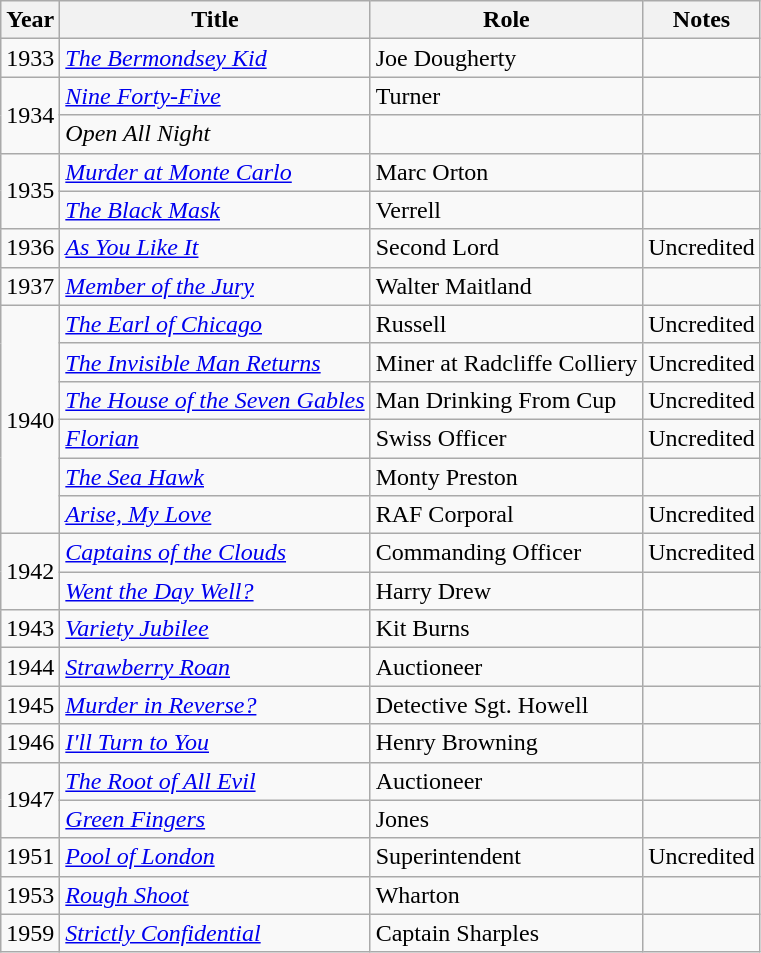<table class="wikitable sortable">
<tr>
<th>Year</th>
<th>Title</th>
<th>Role</th>
<th class = "unsortable">Notes</th>
</tr>
<tr>
<td>1933</td>
<td><em><a href='#'>The Bermondsey Kid</a></em></td>
<td>Joe Dougherty</td>
<td></td>
</tr>
<tr>
<td rowspan=2>1934</td>
<td><em><a href='#'>Nine Forty-Five</a></em></td>
<td>Turner</td>
<td></td>
</tr>
<tr>
<td><em>Open All Night</em></td>
<td></td>
<td></td>
</tr>
<tr>
<td rowspan=2>1935</td>
<td><em><a href='#'>Murder at Monte Carlo</a></em></td>
<td>Marc Orton</td>
<td></td>
</tr>
<tr>
<td><em><a href='#'>The Black Mask</a></em></td>
<td>Verrell</td>
<td></td>
</tr>
<tr>
<td>1936</td>
<td><em><a href='#'>As You Like It</a></em></td>
<td>Second Lord</td>
<td>Uncredited</td>
</tr>
<tr>
<td>1937</td>
<td><em><a href='#'>Member of the Jury</a></em></td>
<td>Walter Maitland</td>
<td></td>
</tr>
<tr>
<td rowspan=6>1940</td>
<td><em><a href='#'>The Earl of Chicago</a></em></td>
<td>Russell</td>
<td>Uncredited</td>
</tr>
<tr>
<td><em><a href='#'>The Invisible Man Returns</a></em></td>
<td>Miner at Radcliffe Colliery</td>
<td>Uncredited</td>
</tr>
<tr>
<td><em><a href='#'>The House of the Seven Gables</a></em></td>
<td>Man Drinking From Cup</td>
<td>Uncredited</td>
</tr>
<tr>
<td><em><a href='#'>Florian</a></em></td>
<td>Swiss Officer</td>
<td>Uncredited</td>
</tr>
<tr>
<td><em><a href='#'>The Sea Hawk</a></em></td>
<td>Monty Preston</td>
<td></td>
</tr>
<tr>
<td><em><a href='#'>Arise, My Love</a></em></td>
<td>RAF Corporal</td>
<td>Uncredited</td>
</tr>
<tr>
<td rowspan=2>1942</td>
<td><em><a href='#'>Captains of the Clouds</a></em></td>
<td>Commanding Officer</td>
<td>Uncredited</td>
</tr>
<tr>
<td><em><a href='#'>Went the Day Well?</a></em></td>
<td>Harry Drew</td>
<td></td>
</tr>
<tr>
<td>1943</td>
<td><em><a href='#'>Variety Jubilee</a></em></td>
<td>Kit Burns</td>
<td></td>
</tr>
<tr>
<td>1944</td>
<td><em><a href='#'>Strawberry Roan</a></em></td>
<td>Auctioneer</td>
<td></td>
</tr>
<tr>
<td>1945</td>
<td><em><a href='#'>Murder in Reverse?</a></em></td>
<td>Detective Sgt. Howell</td>
<td></td>
</tr>
<tr>
<td>1946</td>
<td><em><a href='#'>I'll Turn to You</a></em></td>
<td>Henry Browning</td>
<td></td>
</tr>
<tr>
<td rowspan=2>1947</td>
<td><em><a href='#'>The Root of All Evil</a></em></td>
<td>Auctioneer</td>
<td></td>
</tr>
<tr>
<td><em><a href='#'>Green Fingers</a></em></td>
<td>Jones</td>
<td></td>
</tr>
<tr>
<td>1951</td>
<td><em><a href='#'>Pool of London</a></em></td>
<td>Superintendent</td>
<td>Uncredited</td>
</tr>
<tr>
<td>1953</td>
<td><em><a href='#'>Rough Shoot</a></em></td>
<td>Wharton</td>
<td></td>
</tr>
<tr>
<td>1959</td>
<td><em><a href='#'>Strictly Confidential</a></em></td>
<td>Captain Sharples</td>
<td></td>
</tr>
</table>
